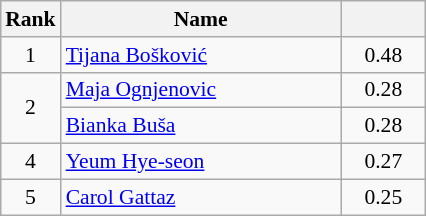<table class="wikitable" style="margin:0.5em auto;width=480;font-size:90%">
<tr>
<th width=30>Rank</th>
<th width=180>Name</th>
<th width=50></th>
</tr>
<tr>
<td align=center>1</td>
<td> <a href='#'>Tijana Bošković</a></td>
<td align=center>0.48</td>
</tr>
<tr>
<td rowspan=2 align=center>2</td>
<td> <a href='#'>Maja Ognjenovic</a></td>
<td align=center>0.28</td>
</tr>
<tr>
<td> <a href='#'>Bianka Buša</a></td>
<td align=center>0.28</td>
</tr>
<tr>
<td align=center>4</td>
<td> <a href='#'>Yeum Hye-seon</a></td>
<td align=center>0.27</td>
</tr>
<tr>
<td align=center>5</td>
<td> <a href='#'>Carol Gattaz</a></td>
<td align=center>0.25</td>
</tr>
</table>
